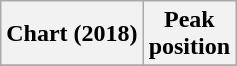<table class="wikitable sortable plainrowheaders" style="text-align:center">
<tr>
<th scope="col">Chart (2018)</th>
<th scope="col">Peak<br>position</th>
</tr>
<tr>
</tr>
</table>
